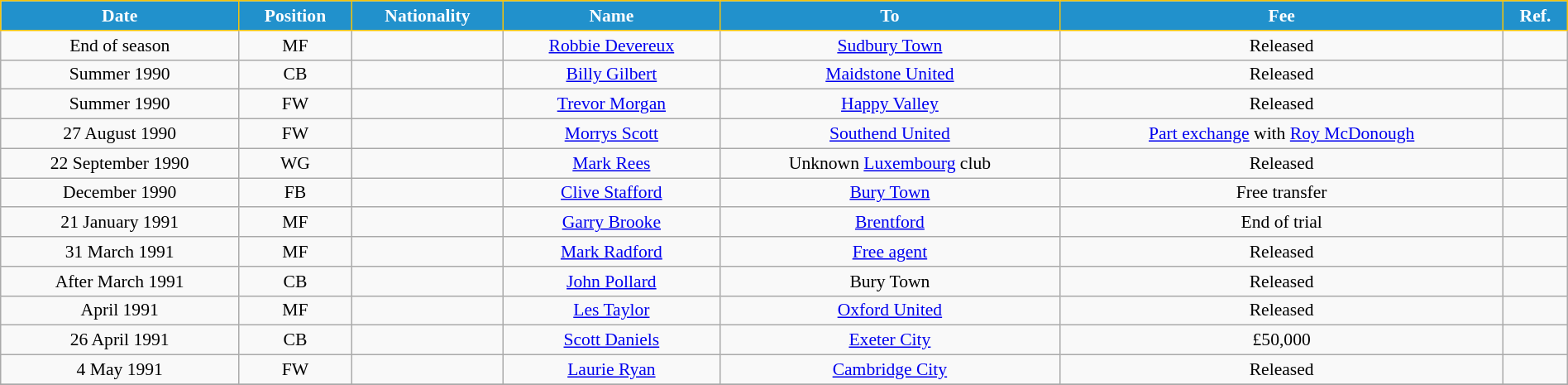<table class="wikitable" style="text-align:center; font-size:90%; width:100%;">
<tr>
<th style="background:#2191CC; color:white; border:1px solid #F7C408; text-align:center;">Date</th>
<th style="background:#2191CC; color:white; border:1px solid #F7C408; text-align:center;">Position</th>
<th style="background:#2191CC; color:white; border:1px solid #F7C408; text-align:center;">Nationality</th>
<th style="background:#2191CC; color:white; border:1px solid #F7C408; text-align:center;">Name</th>
<th style="background:#2191CC; color:white; border:1px solid #F7C408; text-align:center;">To</th>
<th style="background:#2191CC; color:white; border:1px solid #F7C408; text-align:center;">Fee</th>
<th style="background:#2191CC; color:white; border:1px solid #F7C408; text-align:center;">Ref.</th>
</tr>
<tr>
<td>End of season</td>
<td>MF</td>
<td></td>
<td><a href='#'>Robbie Devereux</a></td>
<td> <a href='#'>Sudbury Town</a></td>
<td>Released</td>
<td></td>
</tr>
<tr>
<td>Summer 1990</td>
<td>CB</td>
<td></td>
<td><a href='#'>Billy Gilbert</a></td>
<td> <a href='#'>Maidstone United</a></td>
<td>Released</td>
<td></td>
</tr>
<tr>
<td>Summer 1990</td>
<td>FW</td>
<td></td>
<td><a href='#'>Trevor Morgan</a></td>
<td> <a href='#'>Happy Valley</a></td>
<td>Released</td>
<td></td>
</tr>
<tr>
<td>27 August 1990</td>
<td>FW</td>
<td></td>
<td><a href='#'>Morrys Scott</a></td>
<td> <a href='#'>Southend United</a></td>
<td><a href='#'>Part exchange</a> with <a href='#'>Roy McDonough</a></td>
<td></td>
</tr>
<tr>
<td>22 September 1990</td>
<td>WG</td>
<td></td>
<td><a href='#'>Mark Rees</a></td>
<td> Unknown <a href='#'>Luxembourg</a> club</td>
<td>Released</td>
<td></td>
</tr>
<tr>
<td>December 1990</td>
<td>FB</td>
<td></td>
<td><a href='#'>Clive Stafford</a></td>
<td> <a href='#'>Bury Town</a></td>
<td>Free transfer</td>
<td></td>
</tr>
<tr>
<td>21 January 1991</td>
<td>MF</td>
<td></td>
<td><a href='#'>Garry Brooke</a></td>
<td> <a href='#'>Brentford</a></td>
<td>End of trial</td>
<td></td>
</tr>
<tr>
<td>31 March 1991</td>
<td>MF</td>
<td></td>
<td><a href='#'>Mark Radford</a></td>
<td><a href='#'>Free agent</a></td>
<td>Released</td>
<td></td>
</tr>
<tr>
<td>After March 1991</td>
<td>CB</td>
<td></td>
<td><a href='#'>John Pollard</a></td>
<td> Bury Town</td>
<td>Released</td>
<td></td>
</tr>
<tr>
<td>April 1991</td>
<td>MF</td>
<td></td>
<td><a href='#'>Les Taylor</a></td>
<td> <a href='#'>Oxford United</a></td>
<td>Released</td>
<td></td>
</tr>
<tr>
<td>26 April 1991</td>
<td>CB</td>
<td></td>
<td><a href='#'>Scott Daniels</a></td>
<td> <a href='#'>Exeter City</a></td>
<td>£50,000</td>
<td></td>
</tr>
<tr>
<td>4 May 1991</td>
<td>FW</td>
<td></td>
<td><a href='#'>Laurie Ryan</a></td>
<td> <a href='#'>Cambridge City</a></td>
<td>Released</td>
<td></td>
</tr>
<tr>
</tr>
</table>
